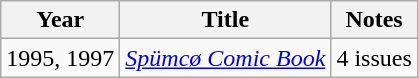<table class="wikitable">
<tr>
<th>Year</th>
<th>Title</th>
<th>Notes</th>
</tr>
<tr>
<td>1995, 1997</td>
<td><em><a href='#'>Spümcø Comic Book</a></em></td>
<td>4 issues</td>
</tr>
</table>
